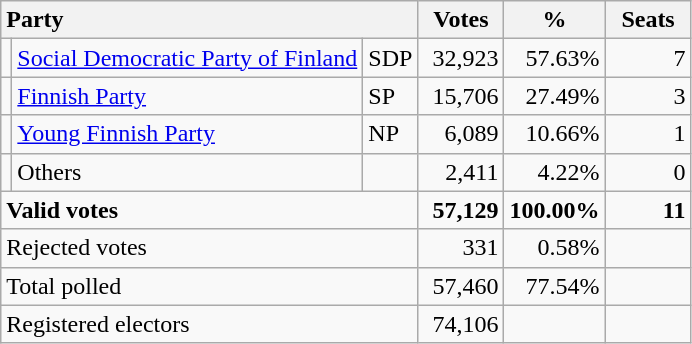<table class="wikitable" border="1" style="text-align:right;">
<tr>
<th style="text-align:left;" colspan=3>Party</th>
<th align=center width="50">Votes</th>
<th align=center width="50">%</th>
<th align=center width="50">Seats</th>
</tr>
<tr>
<td></td>
<td align=left style="white-space: nowrap;"><a href='#'>Social Democratic Party of Finland</a></td>
<td align=left>SDP</td>
<td>32,923</td>
<td>57.63%</td>
<td>7</td>
</tr>
<tr>
<td></td>
<td align=left><a href='#'>Finnish Party</a></td>
<td align=left>SP</td>
<td>15,706</td>
<td>27.49%</td>
<td>3</td>
</tr>
<tr>
<td></td>
<td align=left><a href='#'>Young Finnish Party</a></td>
<td align=left>NP</td>
<td>6,089</td>
<td>10.66%</td>
<td>1</td>
</tr>
<tr>
<td></td>
<td align=left>Others</td>
<td align=left></td>
<td>2,411</td>
<td>4.22%</td>
<td>0</td>
</tr>
<tr style="font-weight:bold">
<td align=left colspan=3>Valid votes</td>
<td>57,129</td>
<td>100.00%</td>
<td>11</td>
</tr>
<tr>
<td align=left colspan=3>Rejected votes</td>
<td>331</td>
<td>0.58%</td>
<td></td>
</tr>
<tr>
<td align=left colspan=3>Total polled</td>
<td>57,460</td>
<td>77.54%</td>
<td></td>
</tr>
<tr>
<td align=left colspan=3>Registered electors</td>
<td>74,106</td>
<td></td>
<td></td>
</tr>
</table>
